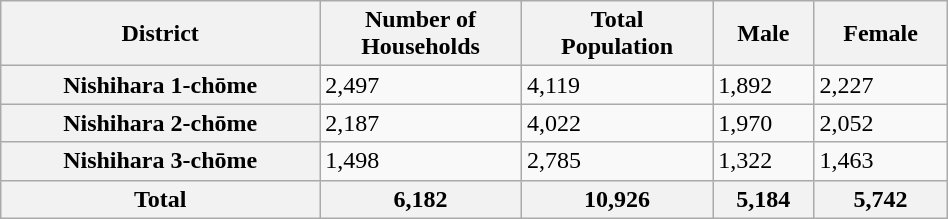<table class="sortable wikitable" style="width:50%" style="text-align:right">
<tr>
<th>District</th>
<th>Number of<br>Households</th>
<th>Total<br>Population</th>
<th>Male</th>
<th>Female</th>
</tr>
<tr>
<th>Nishihara 1-chōme</th>
<td>2,497</td>
<td>4,119</td>
<td>1,892</td>
<td>2,227</td>
</tr>
<tr>
<th>Nishihara 2-chōme</th>
<td>2,187</td>
<td>4,022</td>
<td>1,970</td>
<td>2,052</td>
</tr>
<tr>
<th>Nishihara 3-chōme</th>
<td>1,498</td>
<td>2,785</td>
<td>1,322</td>
<td>1,463</td>
</tr>
<tr>
<th>Total</th>
<th>6,182</th>
<th>10,926</th>
<th>5,184</th>
<th>5,742</th>
</tr>
</table>
